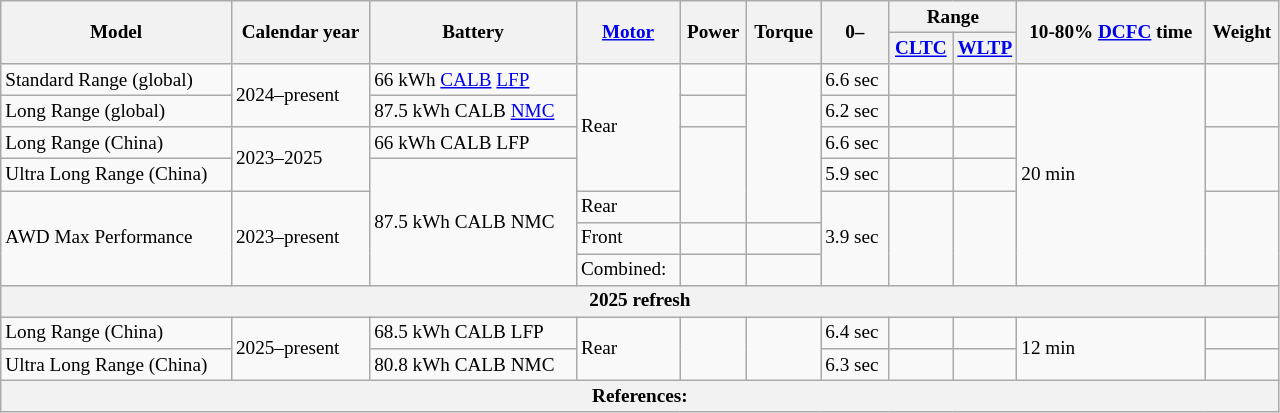<table class="wikitable" style="text-align:left; font-size:80%; width=">
<tr>
<th rowspan="2">Model</th>
<th rowspan="2">Calendar year</th>
<th rowspan="2">Battery</th>
<th rowspan="2"><a href='#'>Motor</a></th>
<th rowspan="2">Power</th>
<th rowspan="2">Torque</th>
<th rowspan="2">0–</th>
<th colspan="2">Range</th>
<th rowspan="2">10-80% <a href='#'>DCFC</a> time</th>
<th rowspan="2">Weight</th>
</tr>
<tr>
<th width="5%"><a href='#'>CLTC</a></th>
<th width="5%"><a href='#'>WLTP</a></th>
</tr>
<tr>
<td>Standard Range (global)</td>
<td rowspan="2">2024–present</td>
<td>66 kWh <a href='#'>CALB</a> <a href='#'>LFP</a></td>
<td rowspan="4">Rear</td>
<td></td>
<td rowspan="5"></td>
<td>6.6 sec</td>
<td></td>
<td></td>
<td rowspan="7">20 min</td>
<td rowspan="2"></td>
</tr>
<tr>
<td>Long Range (global)</td>
<td>87.5 kWh CALB <a href='#'>NMC</a></td>
<td></td>
<td>6.2 sec</td>
<td></td>
<td></td>
</tr>
<tr>
<td>Long Range (China)</td>
<td rowspan="2">2023–2025</td>
<td>66 kWh CALB LFP</td>
<td rowspan="3"></td>
<td>6.6 sec</td>
<td></td>
<td></td>
<td rowspan="2"></td>
</tr>
<tr>
<td>Ultra Long Range (China)</td>
<td rowspan="4">87.5 kWh CALB NMC</td>
<td>5.9 sec</td>
<td></td>
<td></td>
</tr>
<tr>
<td rowspan="3">AWD Max Performance</td>
<td rowspan="3">2023–present</td>
<td>Rear</td>
<td rowspan="3">3.9 sec</td>
<td rowspan="3"></td>
<td rowspan="3"></td>
<td rowspan="3"></td>
</tr>
<tr>
<td>Front</td>
<td></td>
<td></td>
</tr>
<tr>
<td>Combined:</td>
<td></td>
<td></td>
</tr>
<tr>
<th colspan="11">2025 refresh</th>
</tr>
<tr>
<td>Long Range (China)</td>
<td rowspan="2">2025–present</td>
<td>68.5 kWh CALB LFP</td>
<td rowspan="2">Rear</td>
<td rowspan="2"></td>
<td rowspan="2"></td>
<td>6.4 sec</td>
<td></td>
<td></td>
<td rowspan="2">12 min</td>
<td></td>
</tr>
<tr>
<td>Ultra Long Range (China)</td>
<td>80.8 kWh CALB NMC</td>
<td>6.3 sec</td>
<td></td>
<td></td>
<td></td>
</tr>
<tr>
<th colspan="11">References: </th>
</tr>
</table>
